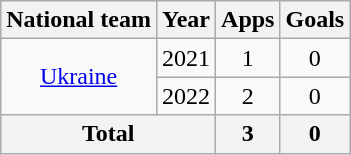<table class="wikitable" style="text-align:center">
<tr>
<th>National team</th>
<th>Year</th>
<th>Apps</th>
<th>Goals</th>
</tr>
<tr>
<td rowspan="2"><a href='#'>Ukraine</a></td>
<td>2021</td>
<td>1</td>
<td>0</td>
</tr>
<tr>
<td>2022</td>
<td>2</td>
<td>0</td>
</tr>
<tr>
<th colspan="2">Total</th>
<th>3</th>
<th>0</th>
</tr>
</table>
